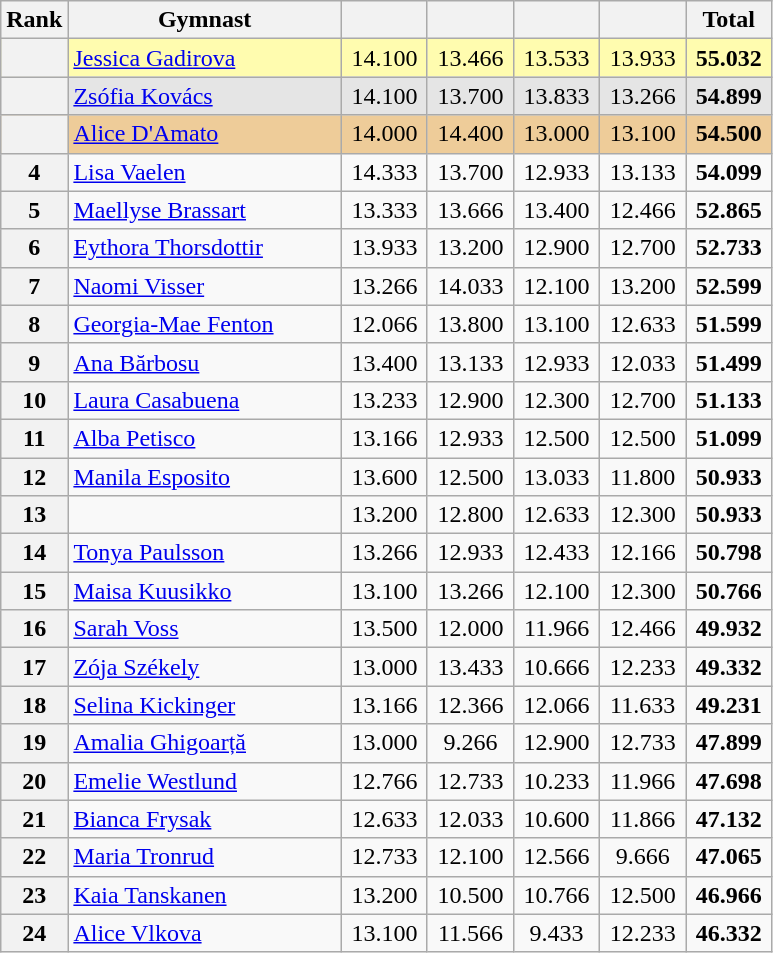<table class="wikitable sortable" style="text-align:center; font-size:100%">
<tr>
<th scope="col" style="width:15px;">Rank</th>
<th scope="col" style="width:175px;">Gymnast</th>
<th scope="col" style="width:50px;"></th>
<th scope="col" style="width:50px;"></th>
<th scope="col" style="width:50px;"></th>
<th scope="col" style="width:50px;"></th>
<th scope="col" style="width:50px;">Total</th>
</tr>
<tr style="background:#fffcaf;">
<th scope="row" style="text-align:center;"></th>
<td style="text-align:left;"> <a href='#'>Jessica Gadirova</a></td>
<td>14.100</td>
<td>13.466</td>
<td>13.533</td>
<td>13.933</td>
<td><strong>55.032</strong></td>
</tr>
<tr style="background:#e5e5e5;">
<th scope="row" style="text-align:center;"></th>
<td style="text-align:left;"> <a href='#'>Zsófia Kovács</a></td>
<td>14.100</td>
<td>13.700</td>
<td>13.833</td>
<td>13.266</td>
<td><strong>54.899</strong></td>
</tr>
<tr style="background:#ec9;">
<th scope="row" style="text-align:center;"></th>
<td style="text-align:left;"> <a href='#'>Alice D'Amato</a></td>
<td>14.000</td>
<td>14.400</td>
<td>13.000</td>
<td>13.100</td>
<td><strong>54.500</strong></td>
</tr>
<tr>
<th>4</th>
<td style="text-align:left;"> <a href='#'>Lisa Vaelen</a></td>
<td>14.333</td>
<td>13.700</td>
<td>12.933</td>
<td>13.133</td>
<td><strong>54.099</strong></td>
</tr>
<tr>
<th>5</th>
<td style="text-align:left;"> <a href='#'>Maellyse Brassart</a></td>
<td>13.333</td>
<td>13.666</td>
<td>13.400</td>
<td>12.466</td>
<td><strong>52.865</strong></td>
</tr>
<tr>
<th>6</th>
<td style="text-align:left;"> <a href='#'>Eythora Thorsdottir</a></td>
<td>13.933</td>
<td>13.200</td>
<td>12.900</td>
<td>12.700</td>
<td><strong>52.733</strong></td>
</tr>
<tr>
<th>7</th>
<td style="text-align:left;"> <a href='#'>Naomi Visser</a></td>
<td>13.266</td>
<td>14.033</td>
<td>12.100</td>
<td>13.200</td>
<td><strong>52.599</strong></td>
</tr>
<tr>
<th>8</th>
<td style="text-align:left;"> <a href='#'>Georgia-Mae Fenton</a></td>
<td>12.066</td>
<td>13.800</td>
<td>13.100</td>
<td>12.633</td>
<td><strong>51.599</strong></td>
</tr>
<tr>
<th>9</th>
<td style="text-align:left;"> <a href='#'>Ana Bărbosu</a></td>
<td>13.400</td>
<td>13.133</td>
<td>12.933</td>
<td>12.033</td>
<td><strong>51.499</strong></td>
</tr>
<tr>
<th>10</th>
<td style="text-align:left;"> <a href='#'>Laura Casabuena</a></td>
<td>13.233</td>
<td>12.900</td>
<td>12.300</td>
<td>12.700</td>
<td><strong>51.133</strong></td>
</tr>
<tr>
<th>11</th>
<td style="text-align:left;"> <a href='#'>Alba Petisco</a></td>
<td>13.166</td>
<td>12.933</td>
<td>12.500</td>
<td>12.500</td>
<td><strong>51.099</strong></td>
</tr>
<tr>
<th>12</th>
<td style="text-align:left;"> <a href='#'>Manila Esposito</a></td>
<td>13.600</td>
<td>12.500</td>
<td>13.033</td>
<td>11.800</td>
<td><strong>50.933</strong></td>
</tr>
<tr>
<th>13</th>
<td style="text-align:left;"></td>
<td>13.200</td>
<td>12.800</td>
<td>12.633</td>
<td>12.300</td>
<td><strong>50.933</strong></td>
</tr>
<tr>
<th>14</th>
<td style="text-align:left;"> <a href='#'>Tonya Paulsson</a></td>
<td>13.266</td>
<td>12.933</td>
<td>12.433</td>
<td>12.166</td>
<td><strong>50.798</strong></td>
</tr>
<tr>
<th>15</th>
<td style="text-align:left;"> <a href='#'>Maisa Kuusikko</a></td>
<td>13.100</td>
<td>13.266</td>
<td>12.100</td>
<td>12.300</td>
<td><strong>50.766</strong></td>
</tr>
<tr>
<th>16</th>
<td style="text-align:left;"> <a href='#'>Sarah Voss</a></td>
<td>13.500</td>
<td>12.000</td>
<td>11.966</td>
<td>12.466</td>
<td><strong>49.932</strong></td>
</tr>
<tr>
<th>17</th>
<td style="text-align:left;"> <a href='#'>Zója Székely</a></td>
<td>13.000</td>
<td>13.433</td>
<td>10.666</td>
<td>12.233</td>
<td><strong>49.332</strong></td>
</tr>
<tr>
<th>18</th>
<td style="text-align:left;"> <a href='#'>Selina Kickinger</a></td>
<td>13.166</td>
<td>12.366</td>
<td>12.066</td>
<td>11.633</td>
<td><strong>49.231</strong></td>
</tr>
<tr>
<th>19</th>
<td style="text-align:left;"> <a href='#'>Amalia Ghigoarță</a></td>
<td>13.000</td>
<td>9.266</td>
<td>12.900</td>
<td>12.733</td>
<td><strong>47.899</strong></td>
</tr>
<tr>
<th>20</th>
<td style="text-align:left;"> <a href='#'>Emelie Westlund</a></td>
<td>12.766</td>
<td>12.733</td>
<td>10.233</td>
<td>11.966</td>
<td><strong>47.698</strong></td>
</tr>
<tr>
<th>21</th>
<td style="text-align:left;"> <a href='#'>Bianca Frysak</a></td>
<td>12.633</td>
<td>12.033</td>
<td>10.600</td>
<td>11.866</td>
<td><strong>47.132</strong></td>
</tr>
<tr>
<th>22</th>
<td style="text-align:left;"> <a href='#'>Maria Tronrud</a></td>
<td>12.733</td>
<td>12.100</td>
<td>12.566</td>
<td>9.666</td>
<td><strong>47.065</strong></td>
</tr>
<tr>
<th>23</th>
<td style="text-align:left;"> <a href='#'>Kaia Tanskanen</a></td>
<td>13.200</td>
<td>10.500</td>
<td>10.766</td>
<td>12.500</td>
<td><strong>46.966</strong></td>
</tr>
<tr>
<th>24</th>
<td style="text-align:left;"> <a href='#'>Alice Vlkova</a></td>
<td>13.100</td>
<td>11.566</td>
<td>9.433</td>
<td>12.233</td>
<td><strong>46.332</strong></td>
</tr>
</table>
